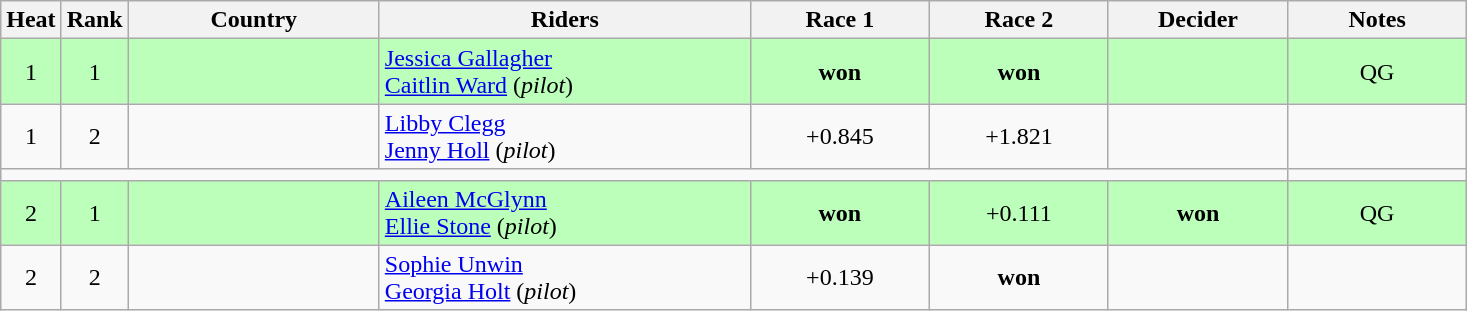<table class="wikitable sortable" style="text-align:center;">
<tr>
<th>Heat</th>
<th>Rank</th>
<th style="width:10em;">Country</th>
<th style="width:15em;">Riders</th>
<th style="width:7em;">Race 1</th>
<th style="width:7em;">Race 2</th>
<th style="width:7em;">Decider</th>
<th style="width:7em;">Notes</th>
</tr>
<tr bgcolor=bbffbb>
<td>1</td>
<td>1</td>
<td align=left></td>
<td align="left"><a href='#'>Jessica Gallagher</a><br><a href='#'>Caitlin Ward</a> (<em>pilot</em>)</td>
<td><strong>won</strong></td>
<td><strong>won</strong></td>
<td></td>
<td>QG</td>
</tr>
<tr>
<td>1</td>
<td>2</td>
<td align="left"></td>
<td align="left"><a href='#'>Libby Clegg</a><br><a href='#'>Jenny Holl</a> (<em>pilot</em>)</td>
<td>+0.845</td>
<td>+1.821</td>
<td></td>
<td></td>
</tr>
<tr>
<td colspan=7></td>
</tr>
<tr bgcolor=bbffbb>
<td>2</td>
<td>1</td>
<td align="left"></td>
<td align="left"><a href='#'>Aileen McGlynn</a><br><a href='#'>Ellie Stone</a> (<em>pilot</em>)</td>
<td><strong>won</strong></td>
<td>+0.111</td>
<td><strong>won</strong></td>
<td>QG</td>
</tr>
<tr>
<td>2</td>
<td>2</td>
<td align="left"></td>
<td align="left"><a href='#'>Sophie Unwin</a><br><a href='#'>Georgia Holt</a> (<em>pilot</em>)</td>
<td>+0.139</td>
<td><strong>won</strong></td>
<td></td>
<td></td>
</tr>
</table>
